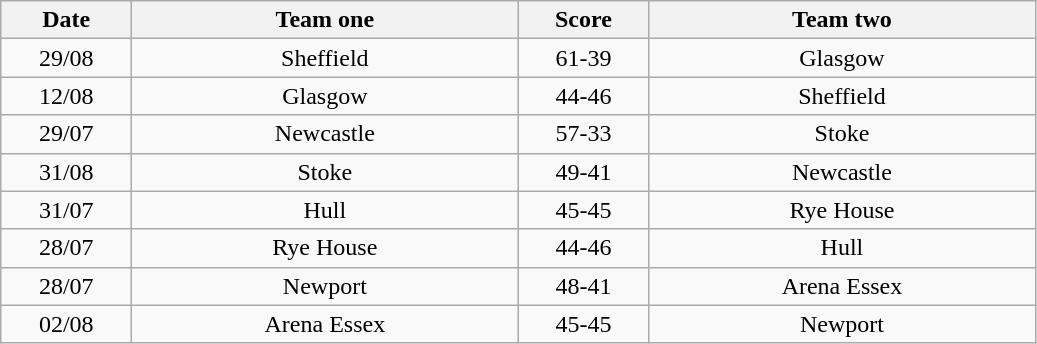<table class="wikitable" style="text-align: center">
<tr>
<th width=80>Date</th>
<th width=250>Team one</th>
<th width=80>Score</th>
<th width=250>Team two</th>
</tr>
<tr>
<td>29/08</td>
<td>Sheffield</td>
<td>61-39</td>
<td>Glasgow</td>
</tr>
<tr>
<td>12/08</td>
<td>Glasgow</td>
<td>44-46</td>
<td>Sheffield</td>
</tr>
<tr>
<td>29/07</td>
<td>Newcastle</td>
<td>57-33</td>
<td>Stoke</td>
</tr>
<tr>
<td>31/08</td>
<td>Stoke</td>
<td>49-41</td>
<td>Newcastle</td>
</tr>
<tr>
<td>31/07</td>
<td>Hull</td>
<td>45-45</td>
<td>Rye House</td>
</tr>
<tr>
<td>28/07</td>
<td>Rye House</td>
<td>44-46</td>
<td>Hull</td>
</tr>
<tr>
<td>28/07</td>
<td>Newport</td>
<td>48-41</td>
<td>Arena Essex</td>
</tr>
<tr>
<td>02/08</td>
<td>Arena Essex</td>
<td>45-45</td>
<td>Newport</td>
</tr>
</table>
